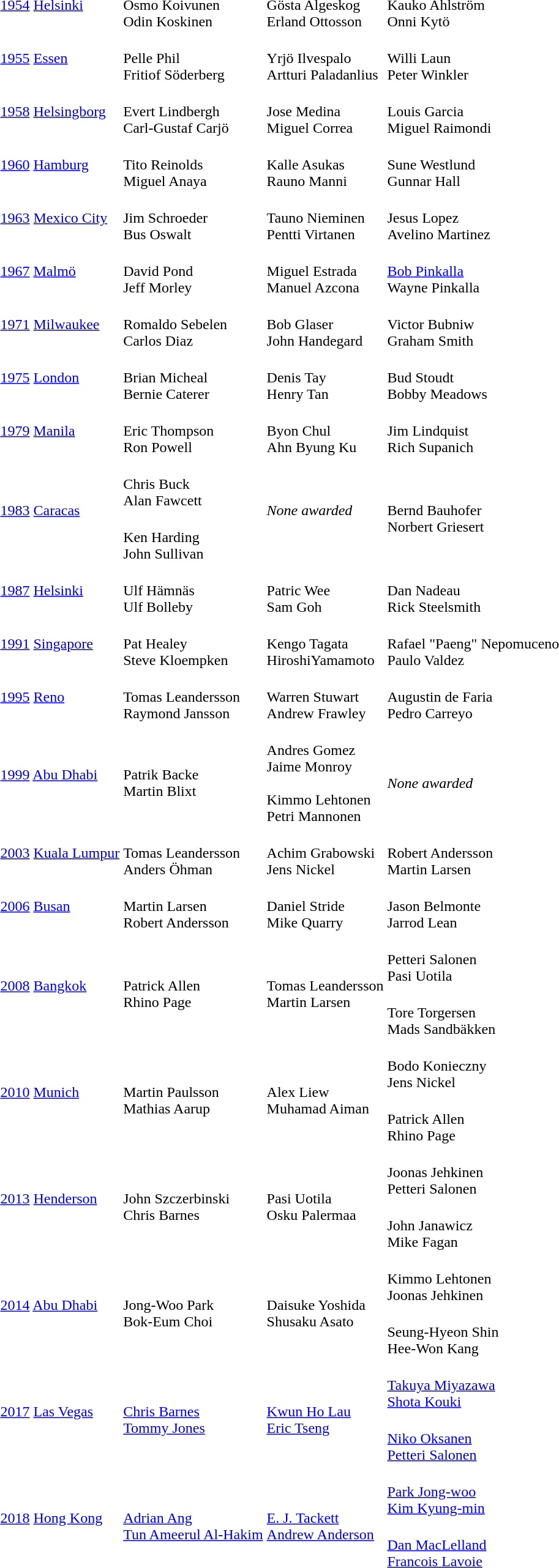<table>
<tr>
<td><a href='#'>1954</a> <a href='#'>Helsinki</a></td>
<td><br>Osmo Koivunen<br>Odin Koskinen</td>
<td><br>Gösta Algeskog<br>Erland Ottosson</td>
<td><br>Kauko Ahlström<br>Onni Kytö</td>
</tr>
<tr>
<td><a href='#'>1955</a> <a href='#'>Essen</a></td>
<td><br>Pelle Phil<br>Fritiof Söderberg</td>
<td><br>Yrjö Ilvespalo<br>Artturi Paladanlius</td>
<td><br>Willi Laun<br>Peter Winkler</td>
</tr>
<tr>
<td><a href='#'>1958</a> <a href='#'>Helsingborg</a></td>
<td><br>Evert Lindbergh<br>Carl-Gustaf Carjö</td>
<td><br>Jose Medina<br>Miguel Correa</td>
<td><br>Louis Garcia<br>Miguel Raimondi</td>
</tr>
<tr>
<td><a href='#'>1960</a> <a href='#'>Hamburg</a></td>
<td><br>Tito Reinolds<br>Miguel Anaya</td>
<td><br>Kalle Asukas<br>Rauno Manni</td>
<td><br>Sune Westlund<br>Gunnar Hall</td>
</tr>
<tr>
<td><a href='#'>1963</a> <a href='#'>Mexico City</a></td>
<td><br>Jim Schroeder<br>Bus Oswalt</td>
<td><br>Tauno Nieminen<br>Pentti Virtanen</td>
<td><br>Jesus Lopez<br>Avelino Martinez</td>
</tr>
<tr>
<td><a href='#'>1967</a> <a href='#'>Malmö</a></td>
<td><br>David Pond <br>Jeff Morley</td>
<td><br> Miguel Estrada <br>Manuel Azcona</td>
<td><br><a href='#'>Bob Pinkalla</a><br>Wayne Pinkalla</td>
</tr>
<tr>
<td><a href='#'>1971</a> <a href='#'>Milwaukee</a></td>
<td><br>Romaldo Sebelen<br>Carlos Diaz</td>
<td><br>Bob Glaser<br>John Handegard</td>
<td><br>Victor Bubniw<br>Graham Smith</td>
</tr>
<tr>
<td><a href='#'>1975</a> <a href='#'>London</a></td>
<td><br>Brian Micheal<br>Bernie Caterer</td>
<td><br>Denis Tay<br>Henry Tan</td>
<td><br>Bud Stoudt<br>Bobby Meadows</td>
</tr>
<tr>
<td><a href='#'>1979</a> <a href='#'>Manila</a></td>
<td><br>Eric Thompson<br>Ron Powell</td>
<td><br>Byon Chul<br>Ahn Byung Ku</td>
<td><br>Jim Lindquist<br>Rich Supanich</td>
</tr>
<tr>
<td rowspan=2><a href='#'>1983</a> <a href='#'>Caracas</a></td>
<td><br>Chris Buck<br>Alan Fawcett</td>
<td rowspan=2><em>None awarded</em></td>
<td rowspan=2><br>Bernd Bauhofer<br>Norbert Griesert</td>
</tr>
<tr>
<td><br>Ken Harding<br>John Sullivan</td>
</tr>
<tr>
<td><a href='#'>1987</a> <a href='#'>Helsinki</a></td>
<td><br>Ulf Hämnäs <br>Ulf Bolleby</td>
<td><br>Patric Wee <br>Sam Goh</td>
<td><br>Dan Nadeau <br>Rick Steelsmith</td>
</tr>
<tr>
<td><a href='#'>1991</a> <a href='#'>Singapore</a></td>
<td> <br>Pat Healey<br>Steve Kloempken</td>
<td> <br>Kengo Tagata<br>HiroshiYamamoto</td>
<td> <br>Rafael "Paeng" Nepomuceno<br>Paulo Valdez</td>
</tr>
<tr>
<td><a href='#'>1995</a> <a href='#'>Reno</a></td>
<td><br>Tomas Leandersson<br>Raymond Jansson</td>
<td><br>Warren Stuwart<br>Andrew Frawley</td>
<td><br>Augustin de Faria<br>Pedro Carreyo</td>
</tr>
<tr>
<td><a href='#'>1999</a> <a href='#'>Abu Dhabi</a></td>
<td><br>Patrik Backe <br>Martin Blixt</td>
<td><br>Andres Gomez<br>Jaime Monroy <br> <br>Kimmo Lehtonen<br>Petri Mannonen</td>
<td><br><em>None awarded</em></td>
</tr>
<tr>
<td><a href='#'>2003</a> <a href='#'>Kuala Lumpur</a></td>
<td><br>Tomas Leandersson<br>Anders Öhman</td>
<td><br>Achim Grabowski<br>Jens Nickel</td>
<td><br>Robert Andersson<br>Martin Larsen</td>
</tr>
<tr>
<td><a href='#'>2006</a> <a href='#'>Busan</a></td>
<td><br>Martin Larsen<br>Robert Andersson</td>
<td><br>Daniel Stride<br>Mike Quarry</td>
<td><br> Jason Belmonte<br>Jarrod Lean</td>
</tr>
<tr>
<td rowspan=2><a href='#'>2008</a> <a href='#'>Bangkok</a></td>
<td rowspan=2><br>Patrick Allen<br>Rhino Page</td>
<td rowspan=2><br>Tomas Leandersson<br>Martin Larsen</td>
<td><br>Petteri Salonen<br>Pasi Uotila</td>
</tr>
<tr>
<td><br>Tore Torgersen<br>Mads Sandbäkken</td>
</tr>
<tr>
<td rowspan=2><a href='#'>2010</a> <a href='#'>Munich</a></td>
<td rowspan=2><br>Martin Paulsson<br>Mathias Aarup</td>
<td rowspan=2><br>Alex Liew<br>Muhamad Aiman</td>
<td><br>Bodo Konieczny<br>Jens Nickel</td>
</tr>
<tr>
<td><br>Patrick Allen<br>Rhino Page</td>
</tr>
<tr>
<td rowspan=2><a href='#'>2013</a> <a href='#'>Henderson</a></td>
<td rowspan=2><br>John Szczerbinski<br>Chris Barnes</td>
<td rowspan=2><br>Pasi Uotila<br>Osku Palermaa</td>
<td><br>Joonas Jehkinen<br>Petteri Salonen</td>
</tr>
<tr>
<td><br>John Janawicz<br>Mike Fagan</td>
</tr>
<tr>
<td rowspan=2><a href='#'>2014</a> <a href='#'>Abu Dhabi</a></td>
<td rowspan=2><br>Jong-Woo Park<br>Bok-Eum Choi</td>
<td rowspan=2><br>Daisuke Yoshida<br>Shusaku Asato</td>
<td><br>Kimmo Lehtonen<br>Joonas Jehkinen</td>
</tr>
<tr>
<td><br>Seung-Hyeon Shin<br>Hee-Won Kang</td>
</tr>
<tr>
<td rowspan=2><a href='#'>2017</a> <a href='#'>Las Vegas</a></td>
<td rowspan=2><br><a href='#'>Chris Barnes</a><br><a href='#'>Tommy Jones</a></td>
<td rowspan=2><br><a href='#'>Kwun Ho Lau</a><br><a href='#'>Eric Tseng</a></td>
<td><br><a href='#'>Takuya Miyazawa</a><br><a href='#'>Shota Kouki</a></td>
</tr>
<tr>
<td><br><a href='#'>Niko Oksanen</a><br><a href='#'>Petteri Salonen</a></td>
</tr>
<tr>
<td rowspan=2><a href='#'>2018</a> <a href='#'>Hong Kong</a></td>
<td rowspan=2><br><a href='#'>Adrian Ang</a><br><a href='#'>Tun Ameerul Al-Hakim</a></td>
<td rowspan=2><br><a href='#'>E. J. Tackett</a><br><a href='#'>Andrew Anderson</a></td>
<td><br><a href='#'>Park Jong-woo</a><br><a href='#'>Kim Kyung-min</a></td>
</tr>
<tr>
<td><br><a href='#'>Dan MacLelland</a><br><a href='#'>Francois Lavoie</a></td>
</tr>
</table>
